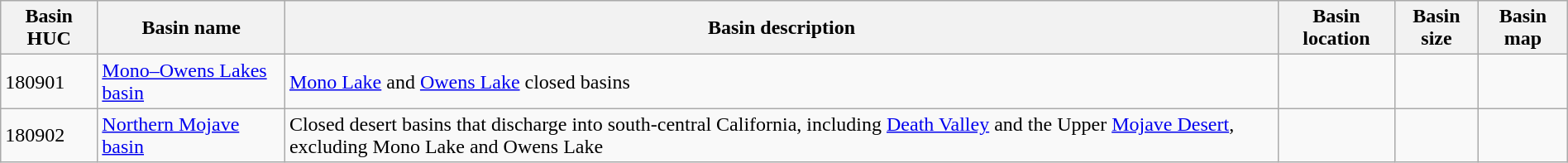<table class="wikitable" border="1" style="margin: 1em auto 1em auto;">
<tr>
<th scope="col">Basin HUC</th>
<th scope="col">Basin name</th>
<th scope="col">Basin description</th>
<th scope="col">Basin location</th>
<th scope="col">Basin size</th>
<th scope="col">Basin map</th>
</tr>
<tr>
<td>180901</td>
<td><a href='#'>Mono–Owens Lakes basin</a></td>
<td><a href='#'>Mono Lake</a> and <a href='#'>Owens Lake</a> closed basins</td>
<td></td>
<td></td>
<td></td>
</tr>
<tr>
<td>180902</td>
<td><a href='#'>Northern Mojave basin</a></td>
<td>Closed desert basins that discharge into south-central California, including <a href='#'>Death Valley</a> and the Upper <a href='#'>Mojave Desert</a>, excluding Mono Lake and Owens Lake</td>
<td></td>
<td></td>
<td></td>
</tr>
</table>
